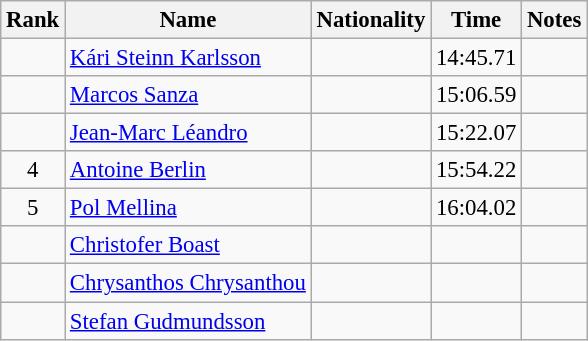<table class="wikitable sortable" style="text-align:center; font-size:95%">
<tr>
<th>Rank</th>
<th>Name</th>
<th>Nationality</th>
<th>Time</th>
<th>Notes</th>
</tr>
<tr>
<td></td>
<td align=left><a href='#'>Kári Steinn Karlsson</a></td>
<td align=left></td>
<td>14:45.71</td>
<td></td>
</tr>
<tr>
<td></td>
<td align=left><a href='#'>Marcos Sanza</a></td>
<td align=left></td>
<td>15:06.59</td>
<td></td>
</tr>
<tr>
<td></td>
<td align=left><a href='#'>Jean-Marc Léandro</a></td>
<td align=left></td>
<td>15:22.07</td>
<td></td>
</tr>
<tr>
<td>4</td>
<td align=left><a href='#'>Antoine Berlin</a></td>
<td align=left></td>
<td>15:54.22</td>
<td></td>
</tr>
<tr>
<td>5</td>
<td align=left><a href='#'>Pol Mellina</a></td>
<td align=left></td>
<td>16:04.02</td>
<td></td>
</tr>
<tr>
<td></td>
<td align=left><a href='#'>Christofer Boast</a></td>
<td align=left></td>
<td></td>
<td></td>
</tr>
<tr>
<td></td>
<td align=left><a href='#'>Chrysanthos Chrysanthou</a></td>
<td align=left></td>
<td></td>
<td></td>
</tr>
<tr>
<td></td>
<td align=left><a href='#'>Stefan Gudmundsson</a></td>
<td align=left></td>
<td></td>
<td></td>
</tr>
</table>
